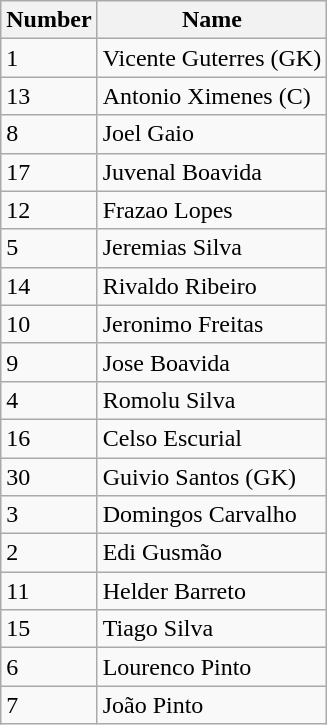<table class="wikitable">
<tr>
<th>Number</th>
<th>Name</th>
</tr>
<tr>
<td>1</td>
<td>Vicente Guterres (GK)</td>
</tr>
<tr>
<td>13</td>
<td>Antonio Ximenes (C)</td>
</tr>
<tr>
<td>8</td>
<td>Joel Gaio</td>
</tr>
<tr>
<td>17</td>
<td>Juvenal Boavida</td>
</tr>
<tr>
<td>12</td>
<td>Frazao Lopes</td>
</tr>
<tr>
<td>5</td>
<td>Jeremias Silva</td>
</tr>
<tr>
<td>14</td>
<td>Rivaldo Ribeiro</td>
</tr>
<tr>
<td>10</td>
<td>Jeronimo Freitas</td>
</tr>
<tr>
<td>9</td>
<td>Jose Boavida</td>
</tr>
<tr>
<td>4</td>
<td>Romolu Silva</td>
</tr>
<tr>
<td>16</td>
<td>Celso Escurial</td>
</tr>
<tr>
<td>30</td>
<td>Guivio Santos (GK)</td>
</tr>
<tr>
<td>3</td>
<td>Domingos Carvalho</td>
</tr>
<tr>
<td>2</td>
<td>Edi Gusmão</td>
</tr>
<tr>
<td>11</td>
<td>Helder Barreto</td>
</tr>
<tr>
<td>15</td>
<td>Tiago Silva</td>
</tr>
<tr>
<td>6</td>
<td>Lourenco Pinto</td>
</tr>
<tr>
<td>7</td>
<td>João Pinto</td>
</tr>
</table>
